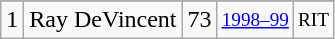<table class="wikitable">
<tr>
</tr>
<tr>
<td>1</td>
<td>Ray DeVincent</td>
<td>73</td>
<td style="font-size:80%;"><a href='#'>1998–99</a></td>
<td style="font-size:80%;">RIT</td>
</tr>
</table>
